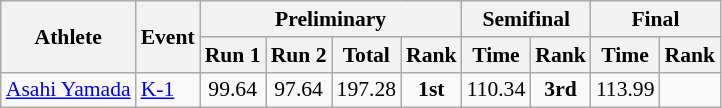<table class=wikitable style="font-size:90%">
<tr>
<th rowspan=2>Athlete</th>
<th rowspan=2>Event</th>
<th colspan=4>Preliminary</th>
<th colspan=2>Semifinal</th>
<th colspan=2>Final</th>
</tr>
<tr>
<th>Run 1</th>
<th>Run 2</th>
<th>Total</th>
<th>Rank</th>
<th>Time</th>
<th>Rank</th>
<th>Time</th>
<th>Rank</th>
</tr>
<tr>
<td><a href='#'>Asahi Yamada</a></td>
<td><a href='#'>K-1</a></td>
<td align=center>99.64</td>
<td align=center>97.64</td>
<td align=center>197.28</td>
<td align=center><strong>1st</strong></td>
<td align=center>110.34</td>
<td align=center><strong>3rd</strong></td>
<td align=center>113.99</td>
<td align=center></td>
</tr>
</table>
